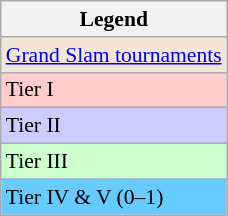<table class="wikitable" style="font-size:90%;">
<tr>
<th>Legend</th>
</tr>
<tr>
<td colspan="2" style="text-align:center; background:#f3e6d7;"><a href='#'>Grand Slam tournaments</a></td>
</tr>
<tr>
<td style="background:#fcc;">Tier I</td>
</tr>
<tr>
<td style="background:#ccf;">Tier II</td>
</tr>
<tr>
<td style="background:#cfc;">Tier III</td>
</tr>
<tr>
<td style="background:#6cf;">Tier IV & V (0–1)</td>
</tr>
</table>
